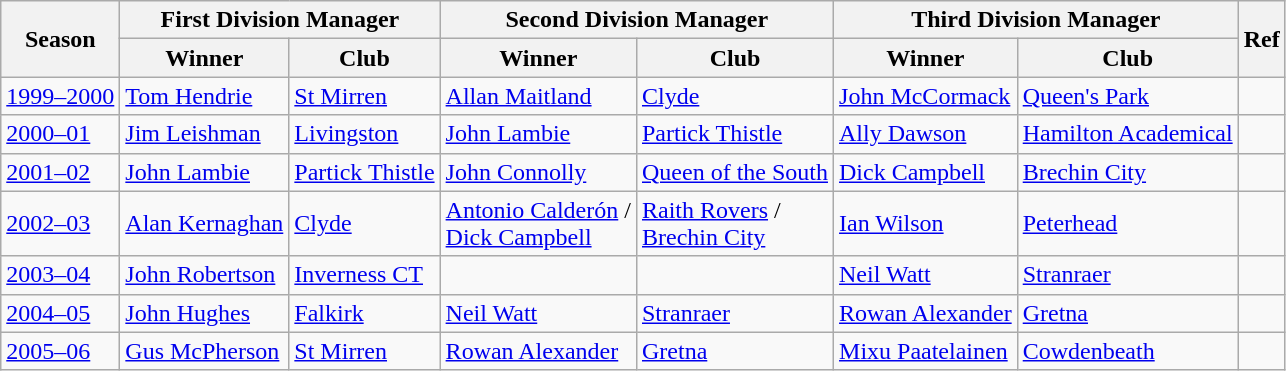<table class="wikitable">
<tr>
<th rowspan="2">Season</th>
<th colspan="2">First Division Manager</th>
<th colspan="2">Second Division Manager</th>
<th colspan="2">Third Division Manager</th>
<th rowspan="2">Ref</th>
</tr>
<tr>
<th>Winner</th>
<th>Club</th>
<th>Winner</th>
<th>Club</th>
<th>Winner</th>
<th>Club</th>
</tr>
<tr>
<td><a href='#'>1999–2000</a></td>
<td> <a href='#'>Tom Hendrie</a></td>
<td><a href='#'>St Mirren</a></td>
<td> <a href='#'>Allan Maitland</a></td>
<td><a href='#'>Clyde</a></td>
<td> <a href='#'>John McCormack</a></td>
<td><a href='#'>Queen's Park</a></td>
<td></td>
</tr>
<tr>
<td><a href='#'>2000–01</a></td>
<td> <a href='#'>Jim Leishman</a></td>
<td><a href='#'>Livingston</a></td>
<td> <a href='#'>John Lambie</a></td>
<td><a href='#'>Partick Thistle</a></td>
<td> <a href='#'>Ally Dawson</a></td>
<td><a href='#'>Hamilton Academical</a></td>
<td></td>
</tr>
<tr>
<td><a href='#'>2001–02</a></td>
<td> <a href='#'>John Lambie</a></td>
<td><a href='#'>Partick Thistle</a></td>
<td> <a href='#'>John Connolly</a></td>
<td><a href='#'>Queen of the South</a></td>
<td> <a href='#'>Dick Campbell</a></td>
<td><a href='#'>Brechin City</a></td>
<td></td>
</tr>
<tr>
<td><a href='#'>2002–03</a></td>
<td> <a href='#'>Alan Kernaghan</a></td>
<td><a href='#'>Clyde</a></td>
<td> <a href='#'>Antonio Calderón</a> /<br> <a href='#'>Dick Campbell</a></td>
<td><a href='#'>Raith Rovers</a> /<br><a href='#'>Brechin City</a></td>
<td> <a href='#'>Ian Wilson</a></td>
<td><a href='#'>Peterhead</a></td>
<td></td>
</tr>
<tr>
<td><a href='#'>2003–04</a></td>
<td> <a href='#'>John Robertson</a></td>
<td><a href='#'>Inverness CT</a></td>
<td></td>
<td></td>
<td> <a href='#'>Neil Watt</a></td>
<td><a href='#'>Stranraer</a></td>
<td></td>
</tr>
<tr>
<td><a href='#'>2004–05</a></td>
<td> <a href='#'>John Hughes</a></td>
<td><a href='#'>Falkirk</a></td>
<td> <a href='#'>Neil Watt</a></td>
<td><a href='#'>Stranraer</a></td>
<td> <a href='#'>Rowan Alexander</a></td>
<td><a href='#'>Gretna</a></td>
<td></td>
</tr>
<tr>
<td><a href='#'>2005–06</a></td>
<td> <a href='#'>Gus McPherson</a></td>
<td><a href='#'>St Mirren</a></td>
<td> <a href='#'>Rowan Alexander</a></td>
<td><a href='#'>Gretna</a></td>
<td> <a href='#'>Mixu Paatelainen</a></td>
<td><a href='#'>Cowdenbeath</a></td>
<td></td>
</tr>
</table>
